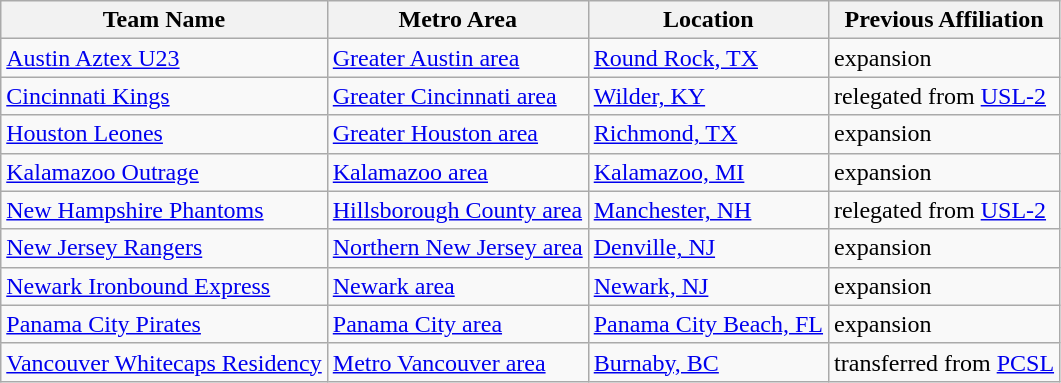<table class="wikitable">
<tr>
<th>Team Name</th>
<th>Metro Area</th>
<th>Location</th>
<th>Previous Affiliation</th>
</tr>
<tr>
<td> <a href='#'>Austin Aztex U23</a></td>
<td><a href='#'>Greater Austin area</a></td>
<td><a href='#'>Round Rock, TX</a></td>
<td>expansion</td>
</tr>
<tr>
<td> <a href='#'>Cincinnati Kings</a></td>
<td><a href='#'>Greater Cincinnati area</a></td>
<td><a href='#'>Wilder, KY</a></td>
<td>relegated from <a href='#'>USL-2</a></td>
</tr>
<tr>
<td> <a href='#'>Houston Leones</a></td>
<td><a href='#'>Greater Houston area</a></td>
<td><a href='#'>Richmond, TX</a></td>
<td>expansion</td>
</tr>
<tr>
<td> <a href='#'>Kalamazoo Outrage</a></td>
<td><a href='#'>Kalamazoo area</a></td>
<td><a href='#'>Kalamazoo, MI</a></td>
<td>expansion</td>
</tr>
<tr>
<td> <a href='#'>New Hampshire Phantoms</a></td>
<td><a href='#'>Hillsborough County area</a></td>
<td><a href='#'>Manchester, NH</a></td>
<td>relegated from <a href='#'>USL-2</a></td>
</tr>
<tr>
<td> <a href='#'>New Jersey Rangers</a></td>
<td><a href='#'>Northern New Jersey area</a></td>
<td><a href='#'>Denville, NJ</a></td>
<td>expansion</td>
</tr>
<tr>
<td> <a href='#'>Newark Ironbound Express</a></td>
<td><a href='#'>Newark area</a></td>
<td><a href='#'>Newark, NJ</a></td>
<td>expansion</td>
</tr>
<tr>
<td> <a href='#'>Panama City Pirates</a></td>
<td><a href='#'>Panama City area</a></td>
<td><a href='#'>Panama City Beach, FL</a></td>
<td>expansion</td>
</tr>
<tr>
<td> <a href='#'>Vancouver Whitecaps Residency</a></td>
<td><a href='#'>Metro Vancouver area</a></td>
<td><a href='#'>Burnaby, BC</a></td>
<td>transferred from <a href='#'>PCSL</a></td>
</tr>
</table>
